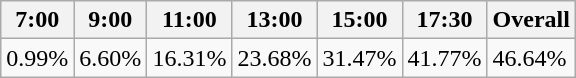<table class="wikitable">
<tr>
<th>7:00</th>
<th>9:00</th>
<th>11:00</th>
<th>13:00</th>
<th>15:00</th>
<th>17:30</th>
<th>Overall</th>
</tr>
<tr>
<td>0.99%</td>
<td>6.60%</td>
<td>16.31%</td>
<td>23.68%</td>
<td>31.47%</td>
<td>41.77%</td>
<td>46.64%</td>
</tr>
</table>
